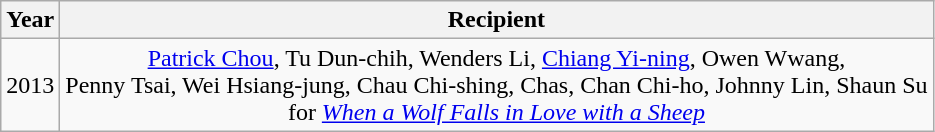<table class="sortable wikitable" style="text-align:center">
<tr>
<th>Year</th>
<th>Recipient</th>
</tr>
<tr>
<td>2013</td>
<td><a href='#'>Patrick Chou</a>, Tu Dun-chih, Wenders Li, <a href='#'>Chiang Yi-ning</a>, Owen Wwang,<br> Penny Tsai, Wei Hsiang-jung, Chau Chi-shing, Chas, Chan Chi-ho, Johnny Lin, Shaun Su<br> for <em><a href='#'>When a Wolf Falls in Love with a Sheep</a></em></td>
</tr>
</table>
